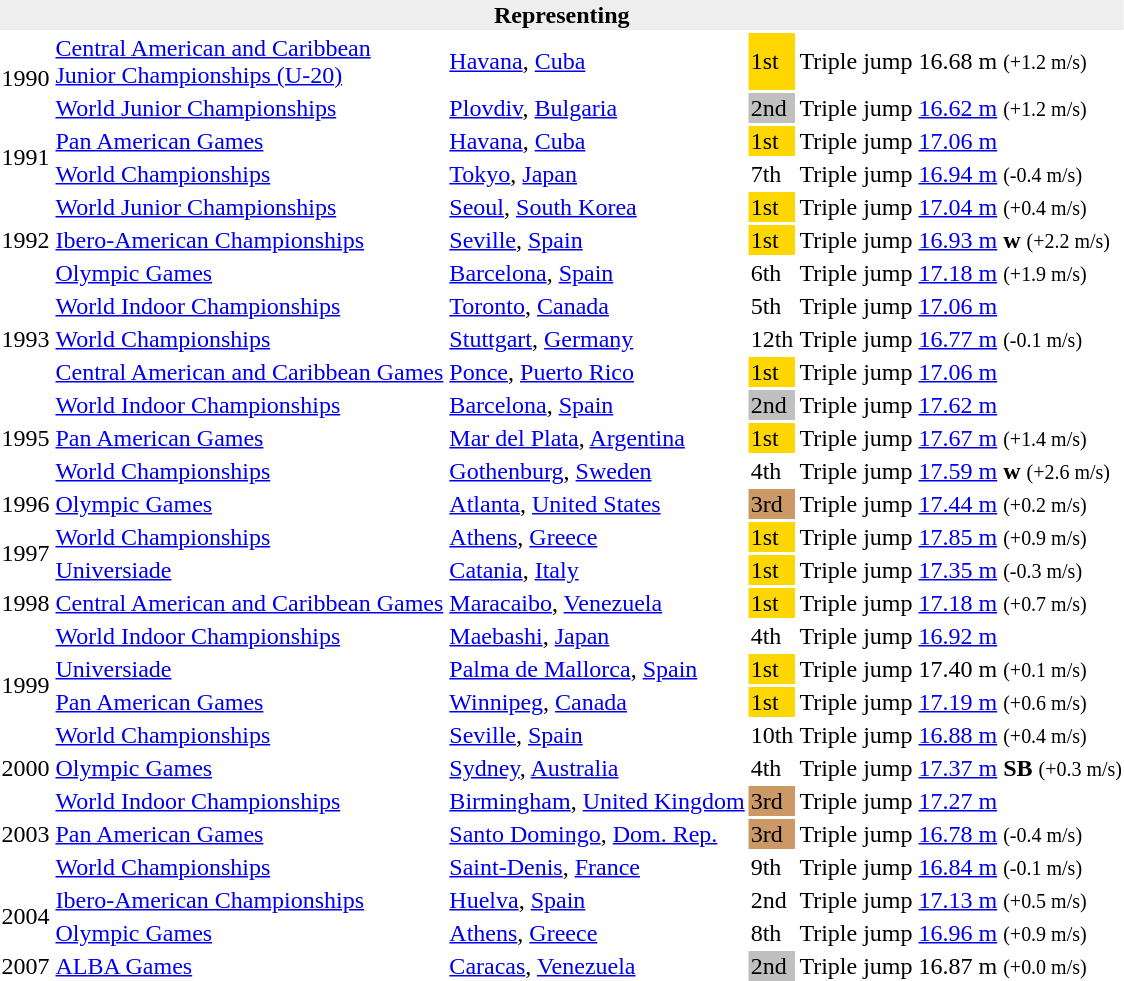<table>
<tr>
<th bgcolor="#eeeeee" colspan="6">Representing </th>
</tr>
<tr>
<td rowspan = "2">1990</td>
<td><a href='#'>Central American and Caribbean<br>Junior Championships (U-20)</a></td>
<td><a href='#'>Havana</a>, <a href='#'>Cuba</a></td>
<td bgcolor=gold>1st</td>
<td>Triple jump</td>
<td>16.68 m <small>(+1.2 m/s)</small></td>
</tr>
<tr>
<td><a href='#'>World Junior Championships</a></td>
<td><a href='#'>Plovdiv</a>, <a href='#'>Bulgaria</a></td>
<td bgcolor=silver>2nd</td>
<td>Triple jump</td>
<td><a href='#'>16.62 m</a> <small>(+1.2 m/s)</small></td>
</tr>
<tr>
<td rowspan = "2">1991</td>
<td><a href='#'>Pan American Games</a></td>
<td><a href='#'>Havana</a>, <a href='#'>Cuba</a></td>
<td bgcolor=gold>1st</td>
<td>Triple jump</td>
<td><a href='#'>17.06 m</a></td>
</tr>
<tr>
<td><a href='#'>World Championships</a></td>
<td><a href='#'>Tokyo</a>, <a href='#'>Japan</a></td>
<td>7th</td>
<td>Triple jump</td>
<td><a href='#'>16.94 m</a> <small>(-0.4 m/s)</small></td>
</tr>
<tr>
<td rowspan = "3">1992</td>
<td><a href='#'>World Junior Championships</a></td>
<td><a href='#'>Seoul</a>, <a href='#'>South Korea</a></td>
<td bgcolor=gold>1st</td>
<td>Triple jump</td>
<td><a href='#'>17.04 m</a> <small>(+0.4 m/s)</small></td>
</tr>
<tr>
<td><a href='#'>Ibero-American Championships</a></td>
<td><a href='#'>Seville</a>, <a href='#'>Spain</a></td>
<td bgcolor=gold>1st</td>
<td>Triple jump</td>
<td><a href='#'>16.93 m</a> <strong>w</strong> <small>(+2.2 m/s)</small></td>
</tr>
<tr>
<td><a href='#'>Olympic Games</a></td>
<td><a href='#'>Barcelona</a>, <a href='#'>Spain</a></td>
<td>6th</td>
<td>Triple jump</td>
<td><a href='#'>17.18 m</a> <small>(+1.9 m/s)</small></td>
</tr>
<tr>
<td rowspan = "3">1993</td>
<td><a href='#'>World Indoor Championships</a></td>
<td><a href='#'>Toronto</a>, <a href='#'>Canada</a></td>
<td>5th</td>
<td>Triple jump</td>
<td><a href='#'>17.06 m</a></td>
</tr>
<tr>
<td><a href='#'>World Championships</a></td>
<td><a href='#'>Stuttgart</a>, <a href='#'>Germany</a></td>
<td>12th</td>
<td>Triple jump</td>
<td><a href='#'>16.77 m</a> <small>(-0.1 m/s)</small></td>
</tr>
<tr>
<td><a href='#'>Central American and Caribbean Games</a></td>
<td><a href='#'>Ponce</a>, <a href='#'>Puerto Rico</a></td>
<td bgcolor=gold>1st</td>
<td>Triple jump</td>
<td><a href='#'>17.06 m</a></td>
</tr>
<tr>
<td rowspan = "3">1995</td>
<td><a href='#'>World Indoor Championships</a></td>
<td><a href='#'>Barcelona</a>, <a href='#'>Spain</a></td>
<td bgcolor=silver>2nd</td>
<td>Triple jump</td>
<td><a href='#'>17.62 m</a></td>
</tr>
<tr>
<td><a href='#'>Pan American Games</a></td>
<td><a href='#'>Mar del Plata</a>, <a href='#'>Argentina</a></td>
<td bgcolor=gold>1st</td>
<td>Triple jump</td>
<td><a href='#'>17.67 m</a> <small>(+1.4 m/s)</small></td>
</tr>
<tr>
<td><a href='#'>World Championships</a></td>
<td><a href='#'>Gothenburg</a>, <a href='#'>Sweden</a></td>
<td>4th</td>
<td>Triple jump</td>
<td><a href='#'>17.59 m</a> <strong>w</strong> <small>(+2.6 m/s)</small></td>
</tr>
<tr>
<td>1996</td>
<td><a href='#'>Olympic Games</a></td>
<td><a href='#'>Atlanta</a>, <a href='#'>United States</a></td>
<td bgcolor=cc9966>3rd</td>
<td>Triple jump</td>
<td><a href='#'>17.44 m</a> <small>(+0.2 m/s)</small></td>
</tr>
<tr>
<td rowspan=2>1997</td>
<td><a href='#'>World Championships</a></td>
<td><a href='#'>Athens</a>, <a href='#'>Greece</a></td>
<td bgcolor=gold>1st</td>
<td>Triple jump</td>
<td><a href='#'>17.85 m</a> <small>(+0.9 m/s)</small></td>
</tr>
<tr>
<td><a href='#'>Universiade</a></td>
<td><a href='#'>Catania</a>, <a href='#'>Italy</a></td>
<td bgcolor=gold>1st</td>
<td>Triple jump</td>
<td><a href='#'>17.35 m</a> <small>(-0.3 m/s)</small></td>
</tr>
<tr>
<td>1998</td>
<td><a href='#'>Central American and Caribbean Games</a></td>
<td><a href='#'>Maracaibo</a>, <a href='#'>Venezuela</a></td>
<td bgcolor=gold>1st</td>
<td>Triple jump</td>
<td><a href='#'>17.18 m</a> <small>(+0.7 m/s)</small></td>
</tr>
<tr>
<td rowspan = "4">1999</td>
<td><a href='#'>World Indoor Championships</a></td>
<td><a href='#'>Maebashi</a>, <a href='#'>Japan</a></td>
<td>4th</td>
<td>Triple jump</td>
<td><a href='#'>16.92 m</a></td>
</tr>
<tr>
<td><a href='#'>Universiade</a></td>
<td><a href='#'>Palma de Mallorca</a>, <a href='#'>Spain</a></td>
<td bgcolor=gold>1st</td>
<td>Triple jump</td>
<td>17.40 m <small>(+0.1 m/s)</small></td>
</tr>
<tr>
<td><a href='#'>Pan American Games</a></td>
<td><a href='#'>Winnipeg</a>, <a href='#'>Canada</a></td>
<td bgcolor=gold>1st</td>
<td>Triple jump</td>
<td><a href='#'>17.19 m</a> <small>(+0.6 m/s)</small></td>
</tr>
<tr>
<td><a href='#'>World Championships</a></td>
<td><a href='#'>Seville</a>, <a href='#'>Spain</a></td>
<td>10th</td>
<td>Triple jump</td>
<td><a href='#'>16.88 m</a> <small>(+0.4 m/s)</small></td>
</tr>
<tr>
<td>2000</td>
<td><a href='#'>Olympic Games</a></td>
<td><a href='#'>Sydney</a>, <a href='#'>Australia</a></td>
<td>4th</td>
<td>Triple jump</td>
<td><a href='#'>17.37 m</a> <strong>SB</strong> <small>(+0.3 m/s)</small></td>
</tr>
<tr>
<td rowspan = "3">2003</td>
<td><a href='#'>World Indoor Championships</a></td>
<td><a href='#'>Birmingham</a>, <a href='#'>United Kingdom</a></td>
<td bgcolor=cc9966>3rd</td>
<td>Triple jump</td>
<td><a href='#'>17.27 m</a></td>
</tr>
<tr>
<td><a href='#'>Pan American Games</a></td>
<td><a href='#'>Santo Domingo</a>, <a href='#'>Dom. Rep.</a></td>
<td bgcolor=cc9966>3rd</td>
<td>Triple jump</td>
<td><a href='#'>16.78 m</a> <small>(-0.4 m/s)</small></td>
</tr>
<tr>
<td><a href='#'>World Championships</a></td>
<td><a href='#'>Saint-Denis</a>, <a href='#'>France</a></td>
<td>9th</td>
<td>Triple jump</td>
<td><a href='#'>16.84 m</a> <small>(-0.1 m/s)</small></td>
</tr>
<tr>
<td rowspan = "2">2004</td>
<td><a href='#'>Ibero-American Championships</a></td>
<td><a href='#'>Huelva</a>, <a href='#'>Spain</a></td>
<td>2nd</td>
<td>Triple jump</td>
<td><a href='#'>17.13 m</a> <small>(+0.5 m/s)</small></td>
</tr>
<tr>
<td><a href='#'>Olympic Games</a></td>
<td><a href='#'>Athens</a>, <a href='#'>Greece</a></td>
<td>8th</td>
<td>Triple jump</td>
<td><a href='#'>16.96 m</a> <small>(+0.9 m/s)</small></td>
</tr>
<tr>
<td>2007</td>
<td><a href='#'>ALBA Games</a></td>
<td><a href='#'>Caracas</a>, <a href='#'>Venezuela</a></td>
<td bgcolor=silver>2nd</td>
<td>Triple jump</td>
<td>16.87 m <small>(+0.0 m/s)</small></td>
</tr>
</table>
